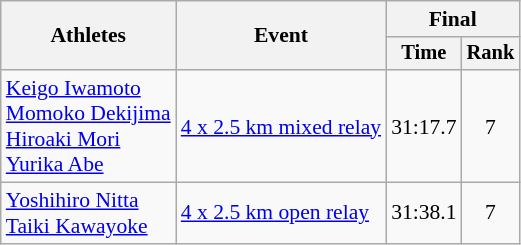<table class="wikitable" style="font-size:90%">
<tr>
<th rowspan=2>Athletes</th>
<th rowspan=2>Event</th>
<th colspan=2>Final</th>
</tr>
<tr style="font-size:95%">
<th>Time</th>
<th>Rank</th>
</tr>
<tr align=center>
<td align=left><a href='#'>Keigo Iwamoto</a><br><a href='#'>Momoko Dekijima</a><br><a href='#'>Hiroaki Mori</a><br><a href='#'>Yurika Abe</a></td>
<td align=left><a href='#'>4 x 2.5 km mixed relay</a></td>
<td>31:17.7</td>
<td>7</td>
</tr>
<tr align=center>
<td align=left><a href='#'>Yoshihiro Nitta</a><br><a href='#'>Taiki Kawayoke</a></td>
<td align=left><a href='#'>4 x 2.5 km open relay</a></td>
<td>31:38.1</td>
<td>7</td>
</tr>
</table>
